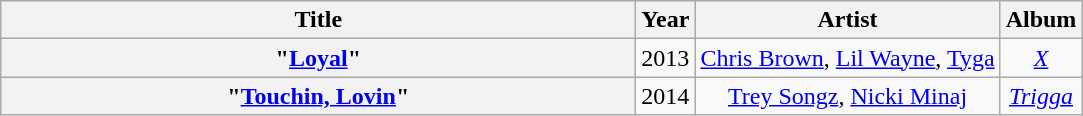<table class="wikitable sortable plainrowheaders" style="text-align:center;">
<tr>
<th scope="col" style="width:26em;" class="unsortable">Title</th>
<th scope="col" style="width:1em;" class="unsortable">Year</th>
<th scope="col" class="unsortable">Artist</th>
<th scope="col" class="unsortable">Album</th>
</tr>
<tr>
<th scope="row">"<a href='#'>Loyal</a>"</th>
<td>2013</td>
<td><a href='#'>Chris Brown</a>, <a href='#'>Lil Wayne</a>, <a href='#'>Tyga</a></td>
<td><em><a href='#'>X</a></em></td>
</tr>
<tr>
<th scope="row">"<a href='#'>Touchin, Lovin</a>"</th>
<td>2014</td>
<td><a href='#'>Trey Songz</a>, <a href='#'>Nicki Minaj</a></td>
<td><em><a href='#'>Trigga</a></em></td>
</tr>
</table>
